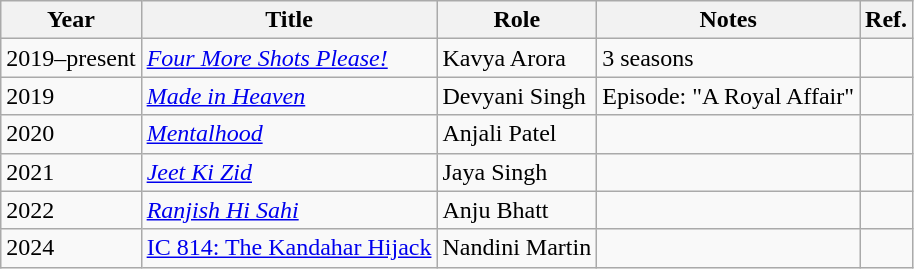<table class="wikitable sortable">
<tr>
<th>Year</th>
<th>Title</th>
<th>Role</th>
<th class="unsortable">Notes</th>
<th class="unsortable">Ref.</th>
</tr>
<tr>
<td>2019–present</td>
<td><em><a href='#'>Four More Shots Please!</a></em></td>
<td>Kavya Arora</td>
<td>3 seasons</td>
<td></td>
</tr>
<tr>
<td>2019</td>
<td><em><a href='#'>Made in Heaven</a></em></td>
<td>Devyani Singh</td>
<td>Episode: "A Royal Affair"</td>
<td></td>
</tr>
<tr>
<td>2020</td>
<td><em><a href='#'>Mentalhood</a></em></td>
<td>Anjali Patel</td>
<td></td>
<td></td>
</tr>
<tr>
<td>2021</td>
<td><em><a href='#'>Jeet Ki Zid</a></em></td>
<td>Jaya Singh</td>
<td></td>
<td></td>
</tr>
<tr>
<td>2022</td>
<td><em><a href='#'>Ranjish Hi Sahi</a></em></td>
<td>Anju Bhatt</td>
<td></td>
<td></td>
</tr>
<tr>
<td>2024</td>
<td><a href='#'>IC 814: The Kandahar Hijack</a></td>
<td>Nandini Martin</td>
<td></td>
<td></td>
</tr>
</table>
